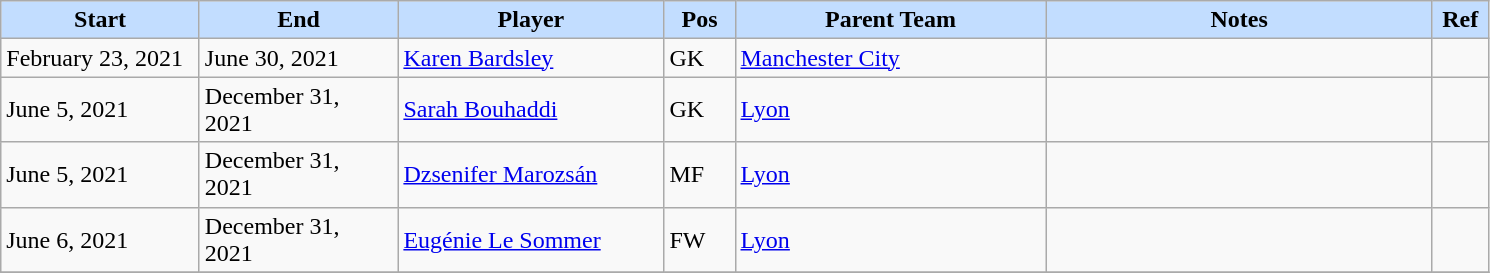<table class="wikitable" style="text-align:left;">
<tr>
<th style="background:#c2ddff; width:125px;">Start</th>
<th style="background:#c2ddff; width:125px;">End</th>
<th style="background:#c2ddff; width:170px;">Player</th>
<th style="background:#c2ddff; width:40px;">Pos</th>
<th style="background:#c2ddff; width:200px;">Parent Team</th>
<th style="background:#c2ddff; width:250px;">Notes</th>
<th style="background:#c2ddff; width:30px;">Ref</th>
</tr>
<tr>
<td>February 23, 2021</td>
<td>June 30, 2021</td>
<td> <a href='#'>Karen Bardsley</a></td>
<td>GK</td>
<td> <a href='#'>Manchester City</a></td>
<td></td>
<td></td>
</tr>
<tr>
<td>June 5, 2021</td>
<td>December 31, 2021</td>
<td> <a href='#'>Sarah Bouhaddi</a></td>
<td>GK</td>
<td> <a href='#'>Lyon</a></td>
<td></td>
<td></td>
</tr>
<tr>
<td>June 5, 2021</td>
<td>December 31, 2021</td>
<td> <a href='#'>Dzsenifer Marozsán</a></td>
<td>MF</td>
<td> <a href='#'>Lyon</a></td>
<td></td>
<td></td>
</tr>
<tr>
<td>June 6, 2021</td>
<td>December 31, 2021</td>
<td> <a href='#'>Eugénie Le Sommer</a></td>
<td>FW</td>
<td> <a href='#'>Lyon</a></td>
<td></td>
<td></td>
</tr>
<tr>
</tr>
</table>
